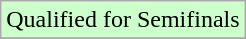<table class="wikitable">
<tr width=10px bgcolor="#ccffcc">
<td>Qualified for Semifinals</td>
</tr>
<tr>
</tr>
</table>
